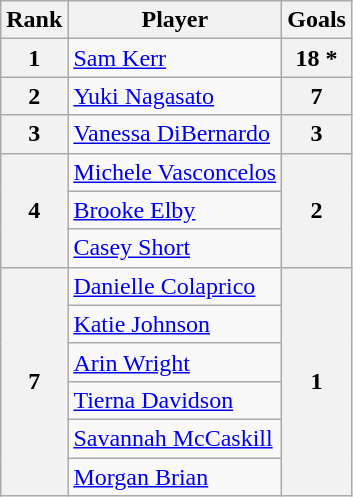<table class="wikitable" style="text-align: left;">
<tr>
<th>Rank</th>
<th>Player</th>
<th>Goals</th>
</tr>
<tr>
<th>1</th>
<td> <a href='#'>Sam Kerr</a></td>
<th>18 *</th>
</tr>
<tr>
<th>2</th>
<td> <a href='#'>Yuki Nagasato</a></td>
<th>7</th>
</tr>
<tr>
<th>3</th>
<td> <a href='#'>Vanessa DiBernardo</a></td>
<th>3</th>
</tr>
<tr>
<th rowspan=3>4</th>
<td> <a href='#'>Michele Vasconcelos</a></td>
<th rowspan=3>2</th>
</tr>
<tr>
<td> <a href='#'>Brooke Elby</a></td>
</tr>
<tr>
<td> <a href='#'>Casey Short</a></td>
</tr>
<tr>
<th rowspan=6>7</th>
<td> <a href='#'>Danielle Colaprico</a></td>
<th rowspan=6>1</th>
</tr>
<tr>
<td> <a href='#'>Katie Johnson</a></td>
</tr>
<tr>
<td> <a href='#'>Arin Wright</a></td>
</tr>
<tr>
<td> <a href='#'>Tierna Davidson</a></td>
</tr>
<tr>
<td> <a href='#'>Savannah McCaskill</a></td>
</tr>
<tr>
<td> <a href='#'>Morgan Brian</a></td>
</tr>
</table>
